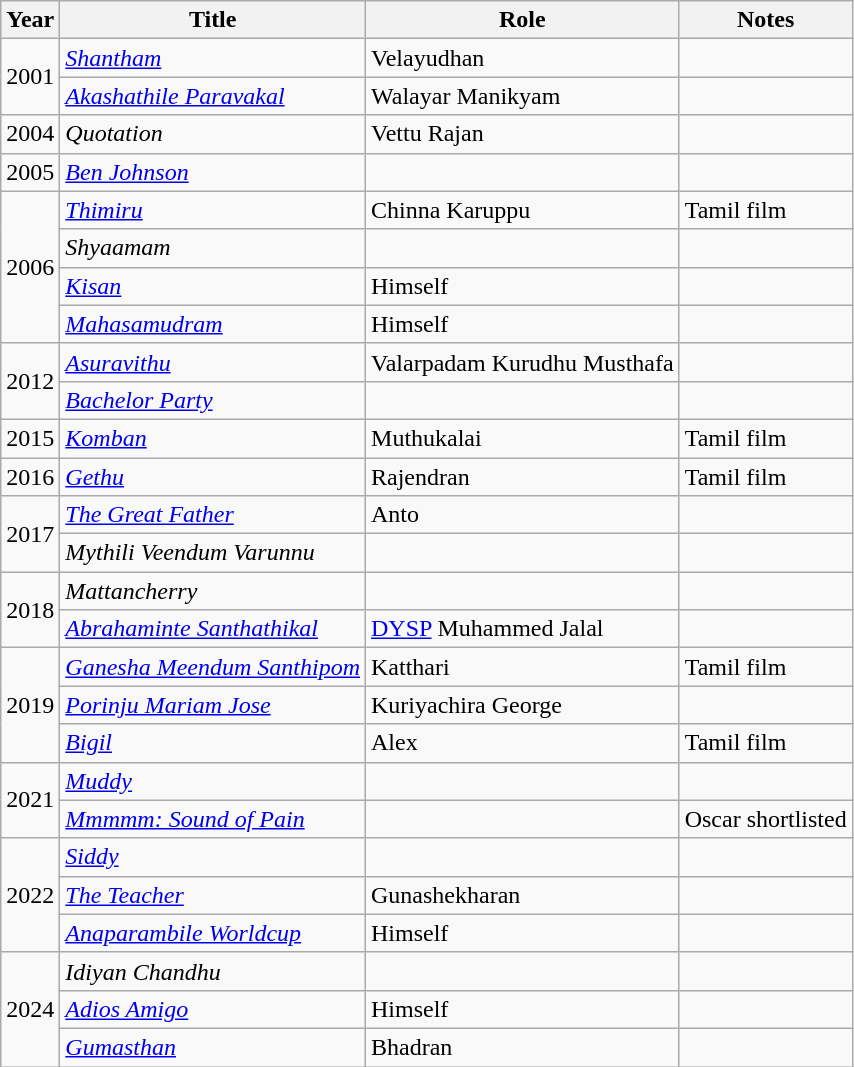<table class="wikitable sortable">
<tr>
<th>Year</th>
<th>Title</th>
<th>Role</th>
<th class="unsortable">Notes</th>
</tr>
<tr>
<td rowspan=2>2001</td>
<td><em><a href='#'>Shantham</a></em></td>
<td>Velayudhan</td>
<td></td>
</tr>
<tr>
<td><em><a href='#'>Akashathile Paravakal</a></em></td>
<td>Walayar Manikyam</td>
<td></td>
</tr>
<tr>
<td>2004</td>
<td><em>Quotation</em></td>
<td>Vettu Rajan</td>
<td></td>
</tr>
<tr>
<td>2005</td>
<td><em><a href='#'>Ben Johnson</a></em></td>
<td></td>
<td></td>
</tr>
<tr>
<td rowspan=4>2006</td>
<td><em><a href='#'>Thimiru</a></em></td>
<td>Chinna Karuppu</td>
<td>Tamil film</td>
</tr>
<tr>
<td><em>Shyaamam</em></td>
<td></td>
<td></td>
</tr>
<tr>
<td><em><a href='#'>Kisan</a></em></td>
<td>Himself</td>
<td></td>
</tr>
<tr>
<td><em><a href='#'>Mahasamudram</a></em></td>
<td>Himself</td>
<td></td>
</tr>
<tr>
<td rowspan=2>2012</td>
<td><em><a href='#'>Asuravithu</a></em></td>
<td>Valarpadam Kurudhu Musthafa</td>
<td></td>
</tr>
<tr>
<td><em><a href='#'>Bachelor Party</a></em></td>
<td></td>
<td></td>
</tr>
<tr>
<td>2015</td>
<td><em><a href='#'>Komban</a></em></td>
<td>Muthukalai</td>
<td>Tamil film</td>
</tr>
<tr>
<td>2016</td>
<td><em><a href='#'>Gethu</a></em></td>
<td>Rajendran</td>
<td>Tamil film</td>
</tr>
<tr>
<td rowspan=2>2017</td>
<td><em><a href='#'>The Great Father</a></em></td>
<td>Anto</td>
<td></td>
</tr>
<tr>
<td><em>Mythili Veendum Varunnu</em></td>
<td></td>
<td></td>
</tr>
<tr>
<td rowspan=2>2018</td>
<td><em>Mattancherry</em></td>
<td></td>
<td></td>
</tr>
<tr>
<td><em><a href='#'>Abrahaminte Santhathikal</a></em></td>
<td><a href='#'>DYSP</a> Muhammed Jalal</td>
<td></td>
</tr>
<tr>
<td rowspan=3>2019</td>
<td><em><a href='#'>Ganesha Meendum Santhipom</a></em></td>
<td>Katthari</td>
<td>Tamil film</td>
</tr>
<tr>
<td><em><a href='#'>Porinju Mariam Jose</a></em></td>
<td>Kuriyachira George</td>
<td></td>
</tr>
<tr>
<td><em><a href='#'>Bigil</a></em></td>
<td>Alex</td>
<td>Tamil film</td>
</tr>
<tr>
<td rowspan=2>2021</td>
<td><em><a href='#'>Muddy</a></em></td>
<td></td>
<td></td>
</tr>
<tr>
<td><em><a href='#'>Mmmmm: Sound of Pain</a></em></td>
<td></td>
<td>Oscar shortlisted</td>
</tr>
<tr>
<td rowspan=3>2022</td>
<td><em><a href='#'>Siddy</a></em></td>
<td></td>
<td></td>
</tr>
<tr>
<td><em><a href='#'>The Teacher</a></em></td>
<td>Gunashekharan</td>
<td></td>
</tr>
<tr>
<td><em><a href='#'>Anaparambile Worldcup</a></em></td>
<td>Himself</td>
<td></td>
</tr>
<tr>
<td rowspan="3">2024</td>
<td><em>Idiyan Chandhu</em></td>
<td></td>
<td></td>
</tr>
<tr>
<td><em><a href='#'>Adios Amigo</a></em></td>
<td>Himself</td>
<td></td>
</tr>
<tr>
<td><em><a href='#'>Gumasthan</a></em></td>
<td>Bhadran</td>
<td></td>
</tr>
</table>
